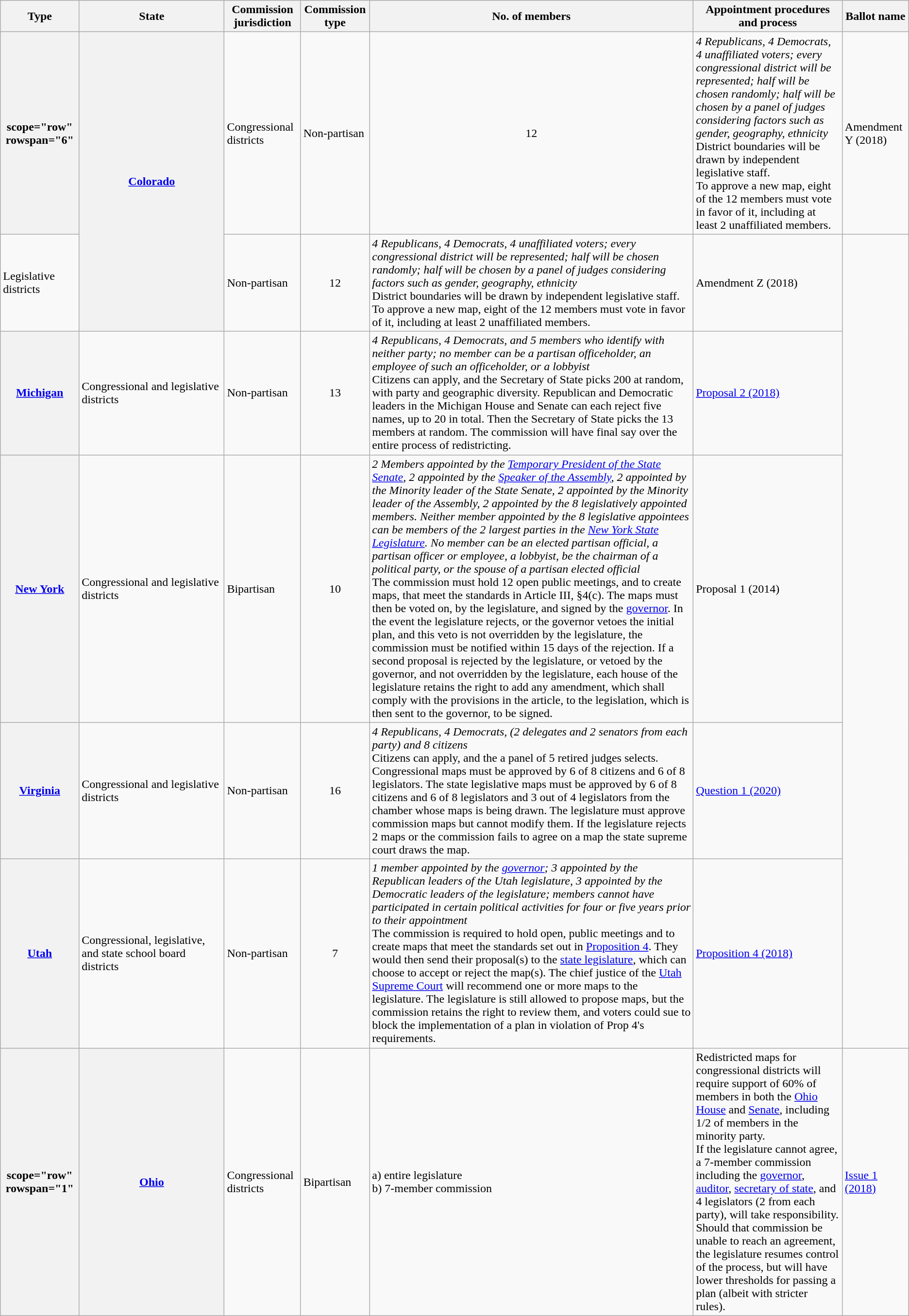<table class="wikitable">
<tr>
<th scope="col">Type</th>
<th scope="col" style="width:12em;">State</th>
<th scope="col">Commission jurisdiction</th>
<th scope="col">Commission type</th>
<th scope="col">No. of members</th>
<th scope="col">Appointment procedures and process</th>
<th scope="col">Ballot name</th>
</tr>
<tr>
<th>scope="row" rowspan="6" </th>
<th scope="row" rowspan="2"><a href='#'>Colorado</a></th>
<td>Congressional districts</td>
<td>Non-partisan</td>
<td style="text-align:center">12</td>
<td><em>4 Republicans, 4 Democrats, 4 unaffiliated voters; every congressional district will be represented; half will be chosen randomly; half will be chosen by a panel of judges considering factors such as gender, geography, ethnicity</em><br>District boundaries will be drawn by independent legislative staff.<br>To approve a new map, eight of the 12 members must vote in favor of it, including at least 2 unaffiliated members.</td>
<td>Amendment Y (2018)</td>
</tr>
<tr>
<td>Legislative districts</td>
<td>Non-partisan</td>
<td style="text-align:center">12</td>
<td><em>4 Republicans, 4 Democrats, 4 unaffiliated voters; every congressional district will be represented; half will be chosen randomly; half will be chosen by a panel of judges considering factors such as gender, geography, ethnicity</em><br>District boundaries will be drawn by independent legislative staff.<br>To approve a new map, eight of the 12 members must vote in favor of it, including at least 2 unaffiliated members.</td>
<td>Amendment Z (2018)</td>
</tr>
<tr>
<th scope="row"><a href='#'>Michigan</a></th>
<td>Congressional and legislative districts</td>
<td>Non-partisan</td>
<td style="text-align:center">13</td>
<td><em>4 Republicans, 4 Democrats, and 5 members who identify with neither party; no member can be a partisan officeholder, an employee of such an officeholder, or a lobbyist</em><br>Citizens can apply, and the Secretary of State picks 200 at random, with party and geographic diversity. Republican and Democratic leaders in the Michigan House and Senate can each reject five names, up to 20 in total. Then the Secretary of State picks the 13 members at random.
The commission will have final say over the entire process of redistricting.</td>
<td><a href='#'>Proposal 2 (2018)</a></td>
</tr>
<tr>
<th scope="row"><a href='#'>New York</a></th>
<td>Congressional and legislative districts</td>
<td>Bipartisan</td>
<td style="text-align:center">10</td>
<td><em>2 Members appointed by the <a href='#'>Temporary President of the State Senate</a>, 2 appointed by the <a href='#'>Speaker of the Assembly</a>, 2 appointed by the Minority leader of the State Senate, 2 appointed by the Minority leader of the Assembly, 2 appointed by the 8 legislatively appointed members. Neither member appointed by the 8 legislative appointees can be members of the 2 largest parties in the <a href='#'>New York State Legislature</a>. No member can be an elected partisan official, a partisan officer or employee, a lobbyist, be the chairman of a political party, or the spouse of a partisan elected official</em><br>The commission must hold 12 open public meetings, and to create maps, that meet the standards in Article III, §4(c). The maps must then be voted on, by the legislature, and signed by the <a href='#'>governor</a>. In the event the legislature rejects, or the governor vetoes the initial plan, and this veto is not overridden by the legislature, the commission must be notified within 15 days of the rejection. If a second proposal is rejected by the legislature, or vetoed by the governor, and not overridden by the legislature, each house of the legislature retains the right to add any amendment, which shall comply with the provisions in the article, to the legislation, which is then sent to the governor, to be signed.</td>
<td>Proposal 1 (2014)</td>
</tr>
<tr>
<th scope="row"><a href='#'>Virginia</a></th>
<td>Congressional and legislative districts</td>
<td>Non-partisan</td>
<td style="text-align:center">16</td>
<td><em>4 Republicans, 4 Democrats, (2 delegates and 2 senators from each party) and 8 citizens</em><br>Citizens can apply, and the a panel of 5 retired judges selects. Congressional maps must be approved by 6 of 8 citizens and 6 of 8 legislators. The state legislative maps must be approved by 6 of 8 citizens and 6 of 8 legislators and 3 out of 4 legislators from the chamber whose maps is being drawn. The legislature must approve commission maps but cannot modify them. If the legislature rejects 2 maps or the commission fails to agree on a map the state supreme court draws the map.</td>
<td><a href='#'> Question 1 (2020)</a></td>
</tr>
<tr>
<th scope="row"><a href='#'>Utah</a></th>
<td>Congressional, legislative, and state school board districts</td>
<td>Non-partisan</td>
<td style="text-align:center">7</td>
<td><em>1 member appointed by the <a href='#'>governor</a>; 3 appointed by the Republican leaders of the Utah legislature, 3 appointed by the Democratic leaders of the legislature; members cannot have participated in certain political activities for four or five years prior to their appointment</em><br>The commission is required to hold open, public meetings and to create maps that meet the standards set out in <a href='#'>Proposition 4</a>. They would then send their proposal(s) to the <a href='#'>state legislature</a>, which can choose to accept or reject the map(s). The chief justice of the <a href='#'>Utah Supreme Court</a> will recommend one or more maps to the legislature. The legislature is still allowed to propose maps, but the commission retains the right to review them, and voters could sue to block the implementation of a plan in violation of Prop 4's requirements.</td>
<td><a href='#'>Proposition 4 (2018)</a></td>
</tr>
<tr>
<th>scope="row" rowspan="1" </th>
<th scope="row"><a href='#'>Ohio</a></th>
<td>Congressional districts</td>
<td>Bipartisan</td>
<td>a) entire legislature<br>b) 7-member commission</td>
<td>Redistricted maps for congressional districts will require support of 60% of members in both the <a href='#'>Ohio House</a> and <a href='#'>Senate</a>, including 1/2 of members in the minority party.<br>If the legislature cannot agree, a 7-member commission including the <a href='#'>governor</a>, <a href='#'>auditor</a>, <a href='#'>secretary of state</a>, and 4 legislators (2 from each party), will take responsibility.<br>Should that commission be unable to reach an agreement, the legislature resumes control of the process, but will have lower thresholds for passing a plan (albeit with stricter rules).</td>
<td><a href='#'>Issue 1 (2018)</a></td>
</tr>
</table>
